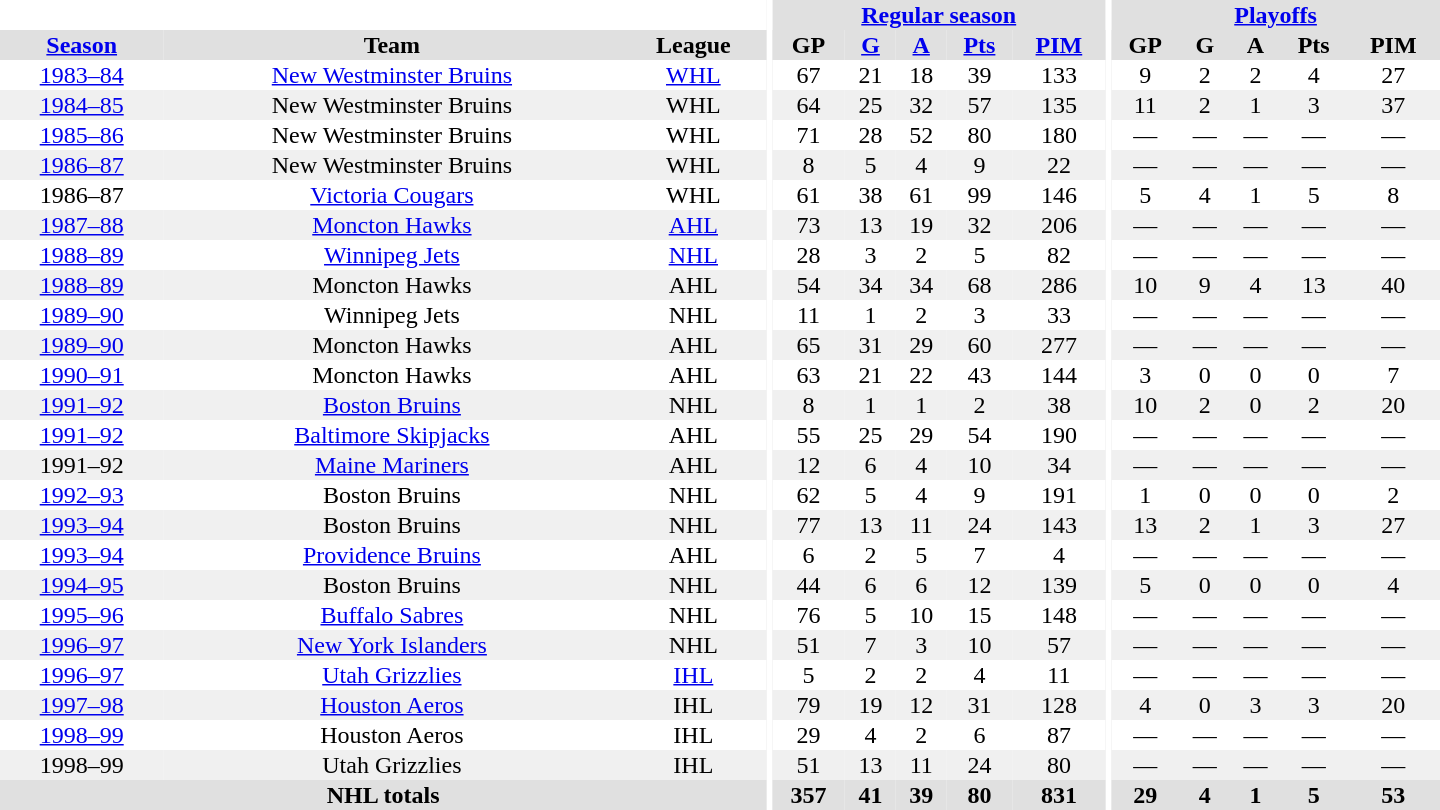<table border="0" cellpadding="1" cellspacing="0" style="text-align:center; width:60em">
<tr bgcolor="#e0e0e0">
<th colspan="3" bgcolor="#ffffff"></th>
<th rowspan="100" bgcolor="#ffffff"></th>
<th colspan="5"><a href='#'>Regular season</a></th>
<th rowspan="100" bgcolor="#ffffff"></th>
<th colspan="5"><a href='#'>Playoffs</a></th>
</tr>
<tr bgcolor="#e0e0e0">
<th><a href='#'>Season</a></th>
<th>Team</th>
<th>League</th>
<th>GP</th>
<th><a href='#'>G</a></th>
<th><a href='#'>A</a></th>
<th><a href='#'>Pts</a></th>
<th><a href='#'>PIM</a></th>
<th>GP</th>
<th>G</th>
<th>A</th>
<th>Pts</th>
<th>PIM</th>
</tr>
<tr>
<td><a href='#'>1983–84</a></td>
<td><a href='#'>New Westminster Bruins</a></td>
<td><a href='#'>WHL</a></td>
<td>67</td>
<td>21</td>
<td>18</td>
<td>39</td>
<td>133</td>
<td>9</td>
<td>2</td>
<td>2</td>
<td>4</td>
<td>27</td>
</tr>
<tr bgcolor="#f0f0f0">
<td><a href='#'>1984–85</a></td>
<td>New Westminster Bruins</td>
<td>WHL</td>
<td>64</td>
<td>25</td>
<td>32</td>
<td>57</td>
<td>135</td>
<td>11</td>
<td>2</td>
<td>1</td>
<td>3</td>
<td>37</td>
</tr>
<tr>
<td><a href='#'>1985–86</a></td>
<td>New Westminster Bruins</td>
<td>WHL</td>
<td>71</td>
<td>28</td>
<td>52</td>
<td>80</td>
<td>180</td>
<td>—</td>
<td>—</td>
<td>—</td>
<td>—</td>
<td>—</td>
</tr>
<tr bgcolor="#f0f0f0">
<td><a href='#'>1986–87</a></td>
<td>New Westminster Bruins</td>
<td>WHL</td>
<td>8</td>
<td>5</td>
<td>4</td>
<td>9</td>
<td>22</td>
<td>—</td>
<td>—</td>
<td>—</td>
<td>—</td>
<td>—</td>
</tr>
<tr>
<td>1986–87</td>
<td><a href='#'>Victoria Cougars</a></td>
<td>WHL</td>
<td>61</td>
<td>38</td>
<td>61</td>
<td>99</td>
<td>146</td>
<td>5</td>
<td>4</td>
<td>1</td>
<td>5</td>
<td>8</td>
</tr>
<tr bgcolor="#f0f0f0">
<td><a href='#'>1987–88</a></td>
<td><a href='#'>Moncton Hawks</a></td>
<td><a href='#'>AHL</a></td>
<td>73</td>
<td>13</td>
<td>19</td>
<td>32</td>
<td>206</td>
<td>—</td>
<td>—</td>
<td>—</td>
<td>—</td>
<td>—</td>
</tr>
<tr>
<td><a href='#'>1988–89</a></td>
<td><a href='#'>Winnipeg Jets</a></td>
<td><a href='#'>NHL</a></td>
<td>28</td>
<td>3</td>
<td>2</td>
<td>5</td>
<td>82</td>
<td>—</td>
<td>—</td>
<td>—</td>
<td>—</td>
<td>—</td>
</tr>
<tr bgcolor="#f0f0f0">
<td><a href='#'>1988–89</a></td>
<td>Moncton Hawks</td>
<td>AHL</td>
<td>54</td>
<td>34</td>
<td>34</td>
<td>68</td>
<td>286</td>
<td>10</td>
<td>9</td>
<td>4</td>
<td>13</td>
<td>40</td>
</tr>
<tr>
<td><a href='#'>1989–90</a></td>
<td>Winnipeg Jets</td>
<td>NHL</td>
<td>11</td>
<td>1</td>
<td>2</td>
<td>3</td>
<td>33</td>
<td>—</td>
<td>—</td>
<td>—</td>
<td>—</td>
<td>—</td>
</tr>
<tr bgcolor="#f0f0f0">
<td><a href='#'>1989–90</a></td>
<td>Moncton Hawks</td>
<td>AHL</td>
<td>65</td>
<td>31</td>
<td>29</td>
<td>60</td>
<td>277</td>
<td>—</td>
<td>—</td>
<td>—</td>
<td>—</td>
<td>—</td>
</tr>
<tr>
<td><a href='#'>1990–91</a></td>
<td>Moncton Hawks</td>
<td>AHL</td>
<td>63</td>
<td>21</td>
<td>22</td>
<td>43</td>
<td>144</td>
<td>3</td>
<td>0</td>
<td>0</td>
<td>0</td>
<td>7</td>
</tr>
<tr bgcolor="#f0f0f0">
<td><a href='#'>1991–92</a></td>
<td><a href='#'>Boston Bruins</a></td>
<td>NHL</td>
<td>8</td>
<td>1</td>
<td>1</td>
<td>2</td>
<td>38</td>
<td>10</td>
<td>2</td>
<td>0</td>
<td>2</td>
<td>20</td>
</tr>
<tr>
<td><a href='#'>1991–92</a></td>
<td><a href='#'>Baltimore Skipjacks</a></td>
<td>AHL</td>
<td>55</td>
<td>25</td>
<td>29</td>
<td>54</td>
<td>190</td>
<td>—</td>
<td>—</td>
<td>—</td>
<td>—</td>
<td>—</td>
</tr>
<tr bgcolor="#f0f0f0">
<td>1991–92</td>
<td><a href='#'>Maine Mariners</a></td>
<td>AHL</td>
<td>12</td>
<td>6</td>
<td>4</td>
<td>10</td>
<td>34</td>
<td>—</td>
<td>—</td>
<td>—</td>
<td>—</td>
<td>—</td>
</tr>
<tr>
<td><a href='#'>1992–93</a></td>
<td>Boston Bruins</td>
<td>NHL</td>
<td>62</td>
<td>5</td>
<td>4</td>
<td>9</td>
<td>191</td>
<td>1</td>
<td>0</td>
<td>0</td>
<td>0</td>
<td>2</td>
</tr>
<tr bgcolor="#f0f0f0">
<td><a href='#'>1993–94</a></td>
<td>Boston Bruins</td>
<td>NHL</td>
<td>77</td>
<td>13</td>
<td>11</td>
<td>24</td>
<td>143</td>
<td>13</td>
<td>2</td>
<td>1</td>
<td>3</td>
<td>27</td>
</tr>
<tr>
<td><a href='#'>1993–94</a></td>
<td><a href='#'>Providence Bruins</a></td>
<td>AHL</td>
<td>6</td>
<td>2</td>
<td>5</td>
<td>7</td>
<td>4</td>
<td>—</td>
<td>—</td>
<td>—</td>
<td>—</td>
<td>—</td>
</tr>
<tr bgcolor="#f0f0f0">
<td><a href='#'>1994–95</a></td>
<td>Boston Bruins</td>
<td>NHL</td>
<td>44</td>
<td>6</td>
<td>6</td>
<td>12</td>
<td>139</td>
<td>5</td>
<td>0</td>
<td>0</td>
<td>0</td>
<td>4</td>
</tr>
<tr>
<td><a href='#'>1995–96</a></td>
<td><a href='#'>Buffalo Sabres</a></td>
<td>NHL</td>
<td>76</td>
<td>5</td>
<td>10</td>
<td>15</td>
<td>148</td>
<td>—</td>
<td>—</td>
<td>—</td>
<td>—</td>
<td>—</td>
</tr>
<tr bgcolor="#f0f0f0">
<td><a href='#'>1996–97</a></td>
<td><a href='#'>New York Islanders</a></td>
<td>NHL</td>
<td>51</td>
<td>7</td>
<td>3</td>
<td>10</td>
<td>57</td>
<td>—</td>
<td>—</td>
<td>—</td>
<td>—</td>
<td>—</td>
</tr>
<tr>
<td><a href='#'>1996–97</a></td>
<td><a href='#'>Utah Grizzlies</a></td>
<td><a href='#'>IHL</a></td>
<td>5</td>
<td>2</td>
<td>2</td>
<td>4</td>
<td>11</td>
<td>—</td>
<td>—</td>
<td>—</td>
<td>—</td>
<td>—</td>
</tr>
<tr bgcolor="#f0f0f0">
<td><a href='#'>1997–98</a></td>
<td><a href='#'>Houston Aeros</a></td>
<td>IHL</td>
<td>79</td>
<td>19</td>
<td>12</td>
<td>31</td>
<td>128</td>
<td>4</td>
<td>0</td>
<td>3</td>
<td>3</td>
<td>20</td>
</tr>
<tr>
<td><a href='#'>1998–99</a></td>
<td>Houston Aeros</td>
<td>IHL</td>
<td>29</td>
<td>4</td>
<td>2</td>
<td>6</td>
<td>87</td>
<td>—</td>
<td>—</td>
<td>—</td>
<td>—</td>
<td>—</td>
</tr>
<tr bgcolor="#f0f0f0">
<td>1998–99</td>
<td>Utah Grizzlies</td>
<td>IHL</td>
<td>51</td>
<td>13</td>
<td>11</td>
<td>24</td>
<td>80</td>
<td>—</td>
<td>—</td>
<td>—</td>
<td>—</td>
<td>—</td>
</tr>
<tr bgcolor="#e0e0e0">
<th colspan="3">NHL totals</th>
<th>357</th>
<th>41</th>
<th>39</th>
<th>80</th>
<th>831</th>
<th>29</th>
<th>4</th>
<th>1</th>
<th>5</th>
<th>53</th>
</tr>
</table>
